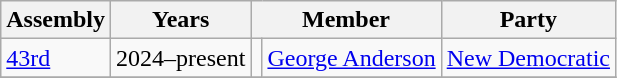<table class="wikitable">
<tr>
<th>Assembly</th>
<th>Years</th>
<th colspan="2">Member</th>
<th>Party</th>
</tr>
<tr>
<td><a href='#'>43rd</a></td>
<td>2024–present</td>
<td></td>
<td><a href='#'>George Anderson</a></td>
<td><a href='#'>New Democratic</a></td>
</tr>
<tr>
</tr>
</table>
